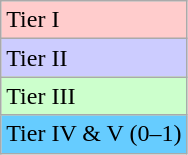<table class="wikitable" style="font-size:90;">
<tr>
<td bgcolor="#ffcccc">Tier I</td>
</tr>
<tr>
<td bgcolor="#ccccff">Tier II</td>
</tr>
<tr>
<td bgcolor="#CCFFCC">Tier III</td>
</tr>
<tr>
<td bgcolor="#66CCFF">Tier IV & V (0–1)</td>
</tr>
</table>
